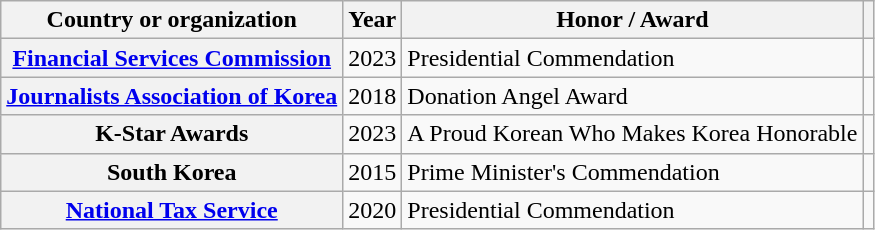<table class="wikitable plainrowheaders sortable">
<tr>
<th scope="col">Country or organization</th>
<th scope="col">Year</th>
<th scope="col">Honor / Award</th>
<th scope="col" class="unsortable"></th>
</tr>
<tr>
<th scope="row"><a href='#'>Financial Services Commission</a></th>
<td style="text-align:center">2023</td>
<td>Presidential Commendation</td>
<td style="text-align:center"></td>
</tr>
<tr>
<th scope="row"><a href='#'>Journalists Association of Korea</a></th>
<td style="text-align:center">2018</td>
<td>Donation Angel Award</td>
<td style="text-align:center"></td>
</tr>
<tr>
<th scope="row">K-Star Awards</th>
<td style="text-align:center">2023</td>
<td>A Proud Korean Who Makes Korea Honorable</td>
<td style="text-align:center"></td>
</tr>
<tr>
<th scope="row">South Korea</th>
<td style="text-align:center">2015</td>
<td>Prime Minister's Commendation</td>
<td style="text-align:center"></td>
</tr>
<tr>
<th scope="row"><a href='#'>National Tax Service</a></th>
<td style="text-align:center">2020</td>
<td>Presidential Commendation</td>
<td style="text-align:center"></td>
</tr>
</table>
